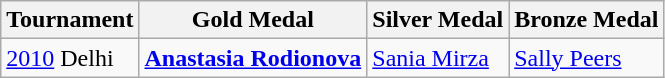<table class="wikitable">
<tr>
<th>Tournament</th>
<th>Gold Medal</th>
<th>Silver Medal</th>
<th>Bronze Medal</th>
</tr>
<tr>
<td><a href='#'>2010</a> Delhi</td>
<td> <strong><a href='#'>Anastasia Rodionova</a></strong></td>
<td> <a href='#'>Sania Mirza</a></td>
<td> <a href='#'>Sally Peers</a></td>
</tr>
</table>
